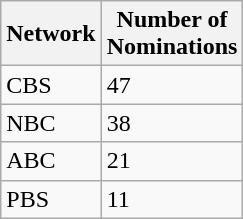<table class="wikitable">
<tr>
<th>Network</th>
<th>Number of<br>Nominations</th>
</tr>
<tr>
<td>CBS</td>
<td>47</td>
</tr>
<tr>
<td>NBC</td>
<td>38</td>
</tr>
<tr>
<td>ABC</td>
<td>21</td>
</tr>
<tr>
<td>PBS</td>
<td>11</td>
</tr>
</table>
